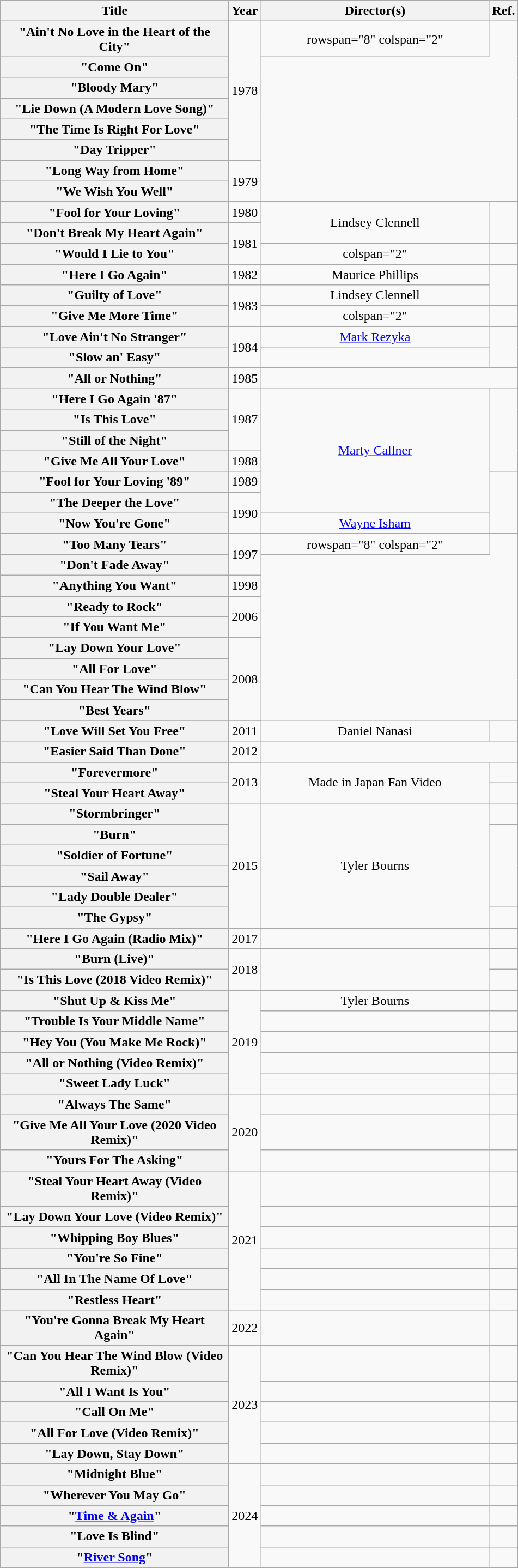<table class="wikitable mw-collapsible mw-collapsed plainrowheaders" style="text-align:center;">
<tr>
<th scope="col" style="width:17em;">Title</th>
<th scope="col">Year</th>
<th scope="col" style="width:17em;">Director(s)</th>
<th scope="col">Ref.</th>
</tr>
<tr>
<th scope="row">"Ain't No Love in the Heart of the City"</th>
<td rowspan="6">1978</td>
<td>rowspan="8" colspan="2" </td>
</tr>
<tr>
<th scope="row">"Come On"</th>
</tr>
<tr>
<th scope="row">"Bloody Mary"</th>
</tr>
<tr>
<th scope="row">"Lie Down (A Modern Love Song)"</th>
</tr>
<tr>
<th scope="row">"The Time Is Right For Love"</th>
</tr>
<tr>
<th scope="row">"Day Tripper"</th>
</tr>
<tr>
<th scope="row">"Long Way from Home"</th>
<td rowspan="2">1979</td>
</tr>
<tr>
<th scope="row">"We Wish You Well"</th>
</tr>
<tr>
<th scope="row">"Fool for Your Loving"</th>
<td>1980</td>
<td rowspan="2">Lindsey Clennell</td>
<td rowspan="2"></td>
</tr>
<tr>
<th scope="row">"Don't Break My Heart Again"</th>
<td rowspan="2">1981</td>
</tr>
<tr>
<th scope="row">"Would I Lie to You"</th>
<td>colspan="2" </td>
</tr>
<tr>
<th scope="row">"Here I Go Again"</th>
<td>1982</td>
<td>Maurice Phillips</td>
<td rowspan="2"></td>
</tr>
<tr>
<th scope="row">"Guilty of Love"</th>
<td rowspan="2">1983</td>
<td>Lindsey Clennell</td>
</tr>
<tr>
<th scope="row">"Give Me More Time"</th>
<td>colspan="2" </td>
</tr>
<tr>
<th scope="row">"Love Ain't No Stranger"</th>
<td rowspan="2">1984</td>
<td><a href='#'>Mark Rezyka</a></td>
<td rowspan="2"></td>
</tr>
<tr>
<th scope="row">"Slow an' Easy"</th>
<td></td>
</tr>
<tr>
<th scope="row">"All or Nothing"</th>
<td>1985</td>
</tr>
<tr>
<th scope="row">"Here I Go Again '87"</th>
<td rowspan="3">1987</td>
<td rowspan="6"><a href='#'>Marty Callner</a></td>
<td rowspan="4"></td>
</tr>
<tr>
<th scope="row">"Is This Love"</th>
</tr>
<tr>
<th scope="row">"Still of the Night"</th>
</tr>
<tr>
<th scope="row">"Give Me All Your Love"</th>
<td>1988</td>
</tr>
<tr>
<th scope="row">"Fool for Your Loving '89"</th>
<td>1989</td>
<td rowspan="3"></td>
</tr>
<tr>
<th scope="row">"The Deeper the Love"</th>
<td rowspan="2">1990</td>
</tr>
<tr>
<th scope="row">"Now You're Gone"</th>
<td><a href='#'>Wayne Isham</a></td>
</tr>
<tr>
<th scope="row">"Too Many Tears"</th>
<td rowspan="2">1997</td>
<td>rowspan="8" colspan="2" </td>
</tr>
<tr>
<th scope="row">"Don't Fade Away"</th>
</tr>
<tr>
<th scope="row">"Anything You Want"</th>
<td>1998</td>
</tr>
<tr>
<th scope="row">"Ready to Rock"</th>
<td rowspan="2">2006</td>
</tr>
<tr>
<th scope="row">"If You Want Me"</th>
</tr>
<tr>
<th scope="row">"Lay Down Your Love"</th>
<td rowspan="4">2008</td>
</tr>
<tr>
<th scope="row">"All For Love"</th>
</tr>
<tr>
<th scope="row">"Can You Hear The Wind Blow"</th>
</tr>
<tr>
<th scope="row">"Best Years"</th>
</tr>
<tr>
</tr>
<tr>
<th scope="row">"Love Will Set You Free"</th>
<td rowspan="1">2011</td>
<td>Daniel Nanasi</td>
<td></td>
</tr>
<tr>
<th scope="row">"Easier Said Than Done"</th>
<td rowspan="1">2012</td>
</tr>
<tr>
</tr>
<tr>
<th scope="row">"Forevermore"</th>
<td rowspan="2">2013</td>
<td rowspan="2">Made in Japan Fan Video</td>
<td></td>
</tr>
<tr>
<th scope="row">"Steal Your Heart Away"</th>
<td></td>
</tr>
<tr>
<th scope="row">"Stormbringer"</th>
<td rowspan="6">2015</td>
<td rowspan="6">Tyler Bourns</td>
<td></td>
</tr>
<tr>
<th scope="row">"Burn"</th>
<td rowspan="4"></td>
</tr>
<tr>
<th scope="row">"Soldier of Fortune"</th>
</tr>
<tr>
<th scope="row">"Sail Away"</th>
</tr>
<tr>
<th scope="row">"Lady Double Dealer"</th>
</tr>
<tr>
<th scope="row">"The Gypsy"</th>
<td></td>
</tr>
<tr>
<th scope="row">"Here I Go Again (Radio Mix)"</th>
<td>2017</td>
<td></td>
<td></td>
</tr>
<tr>
<th scope="row">"Burn (Live)"</th>
<td rowspan="2">2018</td>
<td rowspan="2"></td>
<td></td>
</tr>
<tr>
<th scope="row">"Is This Love (2018 Video Remix)"</th>
<td></td>
</tr>
<tr>
<th scope="row">"Shut Up & Kiss Me"</th>
<td rowspan="5">2019</td>
<td>Tyler Bourns</td>
<td></td>
</tr>
<tr>
<th scope="row">"Trouble Is Your Middle Name"</th>
<td></td>
<td></td>
</tr>
<tr>
<th scope="row">"Hey You (You Make Me Rock)"</th>
<td></td>
<td></td>
</tr>
<tr>
<th scope="row">"All or Nothing (Video Remix)"</th>
<td></td>
<td></td>
</tr>
<tr>
<th scope="row">"Sweet Lady Luck"</th>
<td></td>
<td></td>
</tr>
<tr>
<th scope="row">"Always The Same"</th>
<td rowspan="3">2020</td>
<td></td>
<td></td>
</tr>
<tr>
<th scope="row">"Give Me All Your Love (2020 Video Remix)"</th>
<td></td>
<td></td>
</tr>
<tr>
<th scope="row">"Yours For The Asking"</th>
<td></td>
<td></td>
</tr>
<tr>
<th scope="row">"Steal Your Heart Away (Video Remix)"</th>
<td rowspan="6">2021</td>
<td></td>
<td></td>
</tr>
<tr>
<th scope="row">"Lay Down Your Love (Video Remix)"</th>
<td></td>
<td></td>
</tr>
<tr>
<th scope="row">"Whipping Boy Blues"</th>
<td></td>
<td></td>
</tr>
<tr>
<th scope="row">"You're So Fine"</th>
<td></td>
<td></td>
</tr>
<tr>
<th scope="row">"All In The Name Of Love"</th>
<td></td>
<td></td>
</tr>
<tr>
<th scope="row">"Restless Heart"</th>
<td></td>
<td></td>
</tr>
<tr>
<th scope="row">"You're Gonna Break My Heart Again"</th>
<td>2022</td>
<td></td>
<td></td>
</tr>
<tr>
<th scope="row">"Can You Hear The Wind Blow (Video Remix)"</th>
<td rowspan="5">2023</td>
<td></td>
<td></td>
</tr>
<tr>
<th scope="row">"All I Want Is You"</th>
<td></td>
<td></td>
</tr>
<tr>
<th scope="row">"Call On Me"</th>
<td></td>
<td></td>
</tr>
<tr>
<th scope="row">"All For Love (Video Remix)"</th>
<td></td>
<td></td>
</tr>
<tr>
<th scope="row">"Lay Down, Stay Down"</th>
<td></td>
<td></td>
</tr>
<tr>
<th scope="row">"Midnight Blue"</th>
<td rowspan="5">2024</td>
<td></td>
<td></td>
</tr>
<tr>
<th scope="row">"Wherever You May Go"</th>
<td></td>
<td></td>
</tr>
<tr>
<th scope="row">"<a href='#'>Time & Again</a>"</th>
<td></td>
<td></td>
</tr>
<tr>
<th scope="row">"Love Is Blind"</th>
<td></td>
<td></td>
</tr>
<tr>
<th scope="row">"<a href='#'>River Song</a>"</th>
<td></td>
<td></td>
</tr>
<tr>
</tr>
</table>
